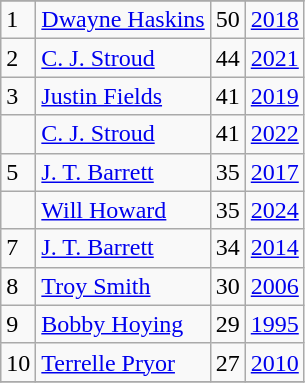<table class="wikitable">
<tr>
</tr>
<tr>
<td>1</td>
<td><a href='#'>Dwayne Haskins</a></td>
<td>50</td>
<td><a href='#'>2018</a></td>
</tr>
<tr>
<td>2</td>
<td><a href='#'>C. J. Stroud</a></td>
<td>44</td>
<td><a href='#'>2021</a></td>
</tr>
<tr>
<td>3</td>
<td><a href='#'>Justin Fields</a></td>
<td>41</td>
<td><a href='#'>2019</a></td>
</tr>
<tr>
<td></td>
<td><a href='#'>C. J. Stroud</a></td>
<td>41</td>
<td><a href='#'>2022</a></td>
</tr>
<tr>
<td>5</td>
<td><a href='#'>J. T. Barrett</a></td>
<td>35</td>
<td><a href='#'>2017</a></td>
</tr>
<tr>
<td></td>
<td><a href='#'>Will Howard</a></td>
<td>35</td>
<td><a href='#'>2024</a></td>
</tr>
<tr>
<td>7</td>
<td><a href='#'>J. T. Barrett</a></td>
<td>34</td>
<td><a href='#'>2014</a></td>
</tr>
<tr>
<td>8</td>
<td><a href='#'>Troy Smith</a></td>
<td>30</td>
<td><a href='#'>2006</a></td>
</tr>
<tr>
<td>9</td>
<td><a href='#'>Bobby Hoying</a></td>
<td>29</td>
<td><a href='#'>1995</a></td>
</tr>
<tr>
<td>10</td>
<td><a href='#'>Terrelle Pryor</a></td>
<td>27</td>
<td><a href='#'>2010</a></td>
</tr>
<tr>
</tr>
</table>
